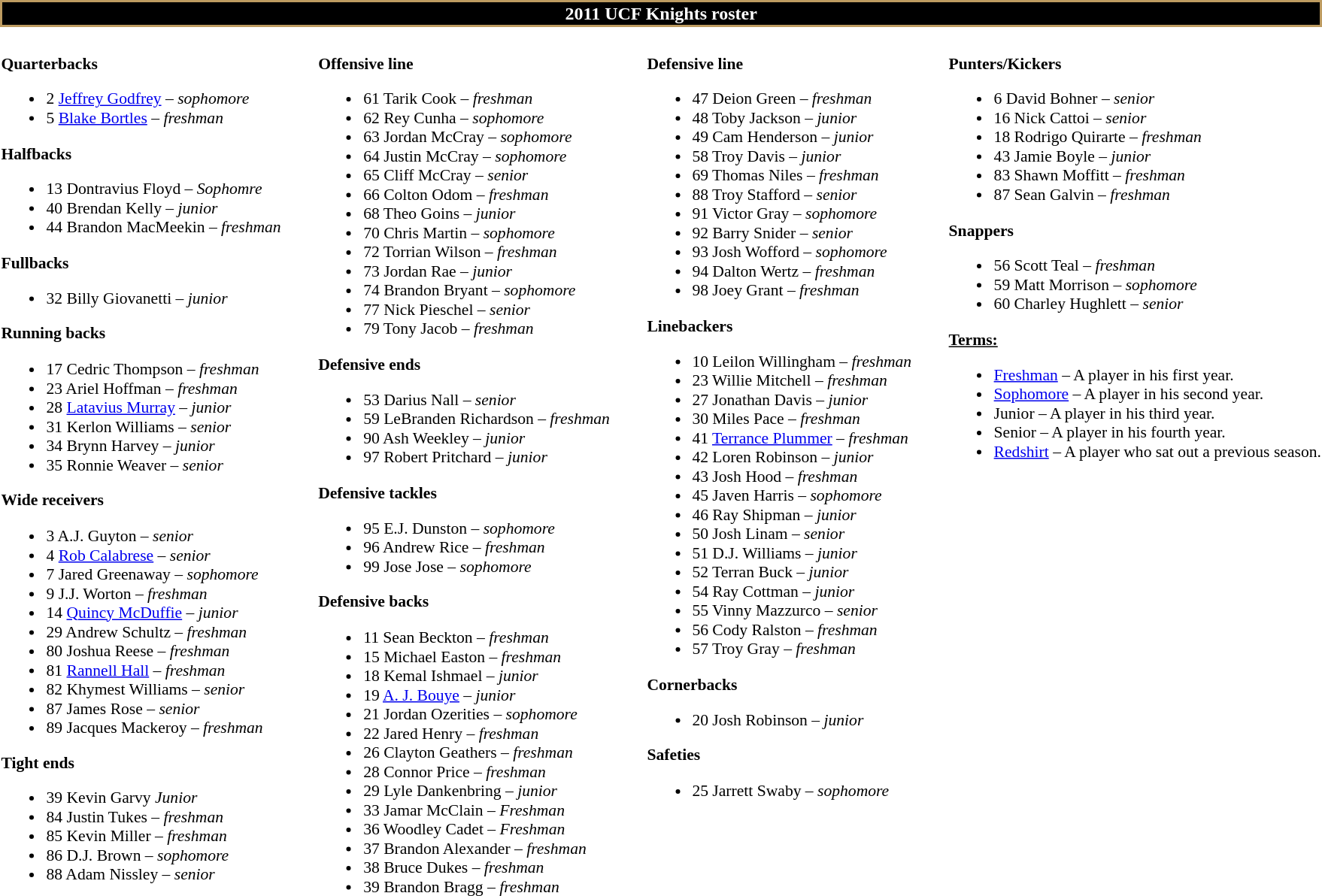<table class="toccolours" style="text-align: left;">
<tr>
<th colspan="9" style="background-color: #000000; color: white; text-align: center;border:2px solid #BD9B60;">2011 UCF Knights roster</th>
</tr>
<tr>
<td colspan="9" align="center"><small></small></td>
</tr>
<tr>
<td style="font-size: 90%;" valign="top"><br><strong>Quarterbacks</strong><ul><li>2 <a href='#'>Jeffrey Godfrey</a> – <em>sophomore</em></li><li>5 <a href='#'>Blake Bortles</a> – <em> freshman</em></li></ul><strong>Halfbacks</strong><ul><li>13 Dontravius Floyd – <em> Sophomre</em></li><li>40 Brendan Kelly – <em> junior</em></li><li>44 Brandon MacMeekin – <em> freshman</em></li></ul><strong>Fullbacks</strong><ul><li>32 Billy Giovanetti – <em> junior</em></li></ul><strong>Running backs</strong><ul><li>17 Cedric Thompson – <em>freshman</em></li><li>23 Ariel Hoffman – <em> freshman</em></li><li>28 <a href='#'>Latavius Murray</a> – <em> junior</em></li><li>31 Kerlon Williams – <em> senior</em></li><li>34 Brynn Harvey – <em> junior</em></li><li>35 Ronnie Weaver – <em> senior</em></li></ul><strong>Wide receivers</strong><ul><li>3 A.J. Guyton – <em> senior</em></li><li>4 <a href='#'>Rob Calabrese</a> – <em>senior</em></li><li>7 Jared Greenaway – <em> sophomore</em></li><li>9 J.J. Worton – <em> freshman</em></li><li>14 <a href='#'>Quincy McDuffie</a> – <em>junior</em></li><li>29 Andrew Schultz – <em> freshman</em></li><li>80 Joshua Reese – <em> freshman</em></li><li>81 <a href='#'>Rannell Hall</a> – <em>freshman</em></li><li>82 Khymest Williams – <em> senior</em></li><li>87 James Rose – <em>senior</em></li><li>89 Jacques Mackeroy – <em>freshman</em></li></ul><strong>Tight ends</strong><ul><li>39 Kevin Garvy <em> Junior</em></li><li>84 Justin Tukes – <em>freshman</em></li><li>85 Kevin Miller – <em>freshman</em></li><li>86 D.J. Brown – <em> sophomore</em></li><li>88 Adam Nissley – <em> senior</em></li></ul></td>
<td width="25"> </td>
<td style="font-size: 90%;" valign="top"><br><strong>Offensive line</strong><ul><li>61 Tarik Cook – <em>freshman</em></li><li>62 Rey Cunha – <em> sophomore</em></li><li>63 Jordan McCray – <em>sophomore</em></li><li>64 Justin McCray – <em>sophomore</em></li><li>65 Cliff McCray – <em> senior</em></li><li>66 Colton Odom – <em> freshman</em></li><li>68 Theo Goins – <em> junior</em></li><li>70 Chris Martin – <em> sophomore</em></li><li>72 Torrian Wilson – <em> freshman</em></li><li>73 Jordan Rae – <em> junior</em></li><li>74 Brandon Bryant – <em> sophomore</em></li><li>77 Nick Pieschel – <em> senior</em></li><li>79 Tony Jacob – <em> freshman</em></li></ul><strong>Defensive ends</strong><ul><li>53 Darius Nall – <em> senior</em></li><li>59 LeBranden Richardson – <em> freshman</em></li><li>90 Ash Weekley – <em> junior</em></li><li>97 Robert Pritchard – <em> junior</em></li></ul><strong>Defensive tackles</strong><ul><li>95 E.J. Dunston – <em>sophomore</em></li><li>96 Andrew Rice – <em> freshman</em></li><li>99 Jose Jose – <em>sophomore</em></li></ul><strong>Defensive backs</strong><ul><li>11 Sean Beckton – <em> freshman</em></li><li>15 Michael Easton – <em>freshman</em></li><li>18 Kemal Ishmael – <em>junior</em></li><li>19 <a href='#'>A. J. Bouye</a> – <em>junior</em></li><li>21 Jordan Ozerities – <em>sophomore</em></li><li>22 Jared Henry – <em>freshman</em></li><li>26 Clayton Geathers – <em> freshman</em></li><li>28 Connor Price – <em> freshman</em></li><li>29 Lyle Dankenbring – <em> junior</em></li><li>33 Jamar McClain – <em>  Freshman</em></li><li>36 Woodley Cadet – <em>  Freshman</em></li><li>37 Brandon Alexander – <em>freshman</em></li><li>38 Bruce Dukes – <em>freshman</em></li><li>39 Brandon Bragg – <em>freshman</em></li></ul></td>
<td width="25"> </td>
<td style="font-size: 90%;" valign="top"><br><strong>Defensive line</strong><ul><li>47 Deion Green – <em>freshman</em></li><li>48 Toby Jackson – <em>junior</em></li><li>49 Cam Henderson – <em>junior</em></li><li>58 Troy Davis – <em>junior</em></li><li>69 Thomas Niles – <em>freshman</em></li><li>88 Troy Stafford – <em>senior</em></li><li>91 Victor Gray – <em> sophomore</em></li><li>92 Barry Snider – <em>senior</em></li><li>93 Josh Wofford – <em> sophomore</em></li><li>94 Dalton Wertz – <em>freshman</em></li><li>98 Joey Grant – <em>freshman</em></li></ul><strong>Linebackers</strong><ul><li>10 Leilon Willingham – <em>freshman</em></li><li>23 Willie Mitchell – <em>freshman</em></li><li>27 Jonathan Davis – <em>junior</em></li><li>30 Miles Pace – <em>freshman</em></li><li>41 <a href='#'>Terrance Plummer</a> – <em>freshman</em></li><li>42 Loren Robinson – <em> junior</em></li><li>43 Josh Hood – <em> freshman</em></li><li>45 Javen Harris – <em> sophomore</em></li><li>46 Ray Shipman – <em> junior</em></li><li>50 Josh Linam – <em>senior</em></li><li>51 D.J. Williams – <em> junior</em></li><li>52 Terran Buck – <em>junior</em></li><li>54 Ray Cottman – <em>junior</em></li><li>55 Vinny Mazzurco – <em> senior</em></li><li>56 Cody Ralston – <em> freshman</em></li><li>57 Troy Gray – <em>freshman</em></li></ul><strong>Cornerbacks</strong><ul><li>20 Josh Robinson – <em>junior</em></li></ul><strong>Safeties</strong><ul><li>25 Jarrett Swaby – <em> sophomore</em></li></ul></td>
<td width="25"> </td>
<td style="font-size: 90%;" valign="top"><br><strong>Punters/Kickers</strong><ul><li>6 David Bohner – <em> senior</em></li><li>16 Nick Cattoi – <em>senior</em></li><li>18 Rodrigo Quirarte – <em>freshman</em></li><li>43 Jamie Boyle – <em>junior</em></li><li>83 Shawn Moffitt – <em>freshman</em></li><li>87 Sean Galvin – <em> freshman</em></li></ul><strong>Snappers</strong><ul><li>56 Scott Teal – <em> freshman</em></li><li>59 Matt Morrison – <em> sophomore</em></li><li>60 Charley Hughlett – <em>senior</em></li></ul><u><strong>Terms:</strong></u><ul><li><a href='#'>Freshman</a> – A player in his first year.</li><li><a href='#'>Sophomore</a> – A player in his second year.</li><li>Junior – A player in his third year.</li><li>Senior – A player in his fourth year.</li><li> <a href='#'>Redshirt</a> – A player who sat out a previous season.</li></ul></td>
</tr>
</table>
